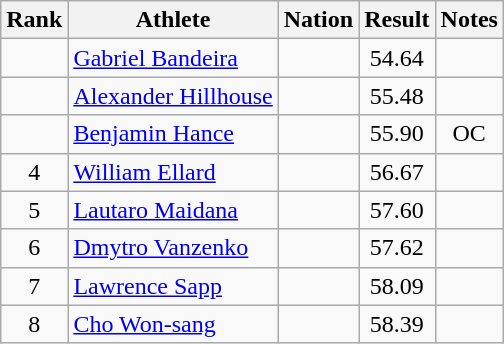<table class="wikitable sortable" style="text-align:center">
<tr>
<th>Rank</th>
<th>Athlete</th>
<th>Nation</th>
<th>Result</th>
<th>Notes</th>
</tr>
<tr>
<td></td>
<td align=left><a href='#'>Gabriel Bandeira</a></td>
<td align=left></td>
<td>54.64</td>
<td></td>
</tr>
<tr>
<td></td>
<td align=left><a href='#'>Alexander Hillhouse</a></td>
<td align=left></td>
<td>55.48</td>
<td></td>
</tr>
<tr>
<td></td>
<td align=left><a href='#'>Benjamin Hance</a></td>
<td align=left></td>
<td>55.90</td>
<td>OC</td>
</tr>
<tr>
<td>4</td>
<td align=left><a href='#'>William Ellard</a></td>
<td align=left></td>
<td>56.67</td>
<td></td>
</tr>
<tr>
<td>5</td>
<td align=left><a href='#'>Lautaro Maidana</a></td>
<td align=left></td>
<td>57.60</td>
<td></td>
</tr>
<tr>
<td>6</td>
<td align=left><a href='#'>Dmytro Vanzenko</a></td>
<td align=left></td>
<td>57.62</td>
<td></td>
</tr>
<tr>
<td>7</td>
<td align=left><a href='#'>Lawrence Sapp</a></td>
<td align=left></td>
<td>58.09</td>
<td></td>
</tr>
<tr>
<td>8</td>
<td align=left><a href='#'>Cho Won-sang</a></td>
<td align=left></td>
<td>58.39</td>
<td></td>
</tr>
</table>
